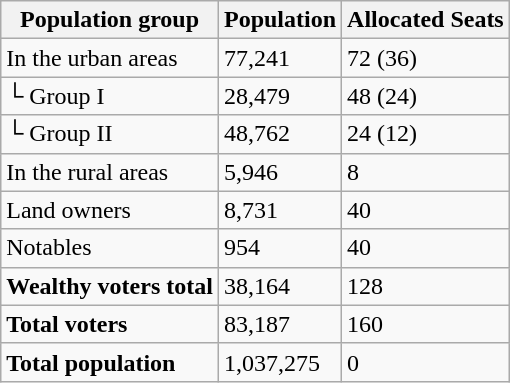<table class="wikitable">
<tr>
<th>Population group</th>
<th>Population</th>
<th>Allocated Seats</th>
</tr>
<tr>
<td>In the urban areas</td>
<td>77,241</td>
<td>72 (36)</td>
</tr>
<tr>
<td>└ Group I</td>
<td>28,479</td>
<td>48 (24)</td>
</tr>
<tr>
<td>└ Group II</td>
<td>48,762</td>
<td>24 (12)</td>
</tr>
<tr>
<td>In the rural areas</td>
<td>5,946</td>
<td>8</td>
</tr>
<tr>
<td>Land owners</td>
<td>8,731</td>
<td>40</td>
</tr>
<tr>
<td>Notables</td>
<td>954</td>
<td>40</td>
</tr>
<tr>
<td><strong>Wealthy voters total</strong></td>
<td>38,164</td>
<td>128</td>
</tr>
<tr>
<td><strong>Total voters</strong></td>
<td>83,187</td>
<td>160</td>
</tr>
<tr>
<td><strong>Total population</strong></td>
<td>1,037,275</td>
<td>0</td>
</tr>
</table>
